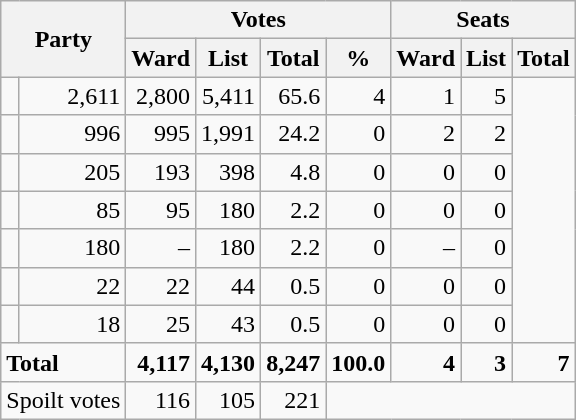<table class=wikitable style="text-align:right">
<tr>
<th rowspan="2" colspan="2">Party</th>
<th colspan="4" align="center">Votes</th>
<th colspan="3" align="center">Seats</th>
</tr>
<tr>
<th>Ward</th>
<th>List</th>
<th>Total</th>
<th>%</th>
<th>Ward</th>
<th>List</th>
<th>Total</th>
</tr>
<tr>
<td></td>
<td>2,611</td>
<td>2,800</td>
<td>5,411</td>
<td>65.6</td>
<td>4</td>
<td>1</td>
<td>5</td>
</tr>
<tr>
<td></td>
<td>996</td>
<td>995</td>
<td>1,991</td>
<td>24.2</td>
<td>0</td>
<td>2</td>
<td>2</td>
</tr>
<tr>
<td></td>
<td>205</td>
<td>193</td>
<td>398</td>
<td>4.8</td>
<td>0</td>
<td>0</td>
<td>0</td>
</tr>
<tr>
<td></td>
<td>85</td>
<td>95</td>
<td>180</td>
<td>2.2</td>
<td>0</td>
<td>0</td>
<td>0</td>
</tr>
<tr>
<td></td>
<td>180</td>
<td>–</td>
<td>180</td>
<td>2.2</td>
<td>0</td>
<td>–</td>
<td>0</td>
</tr>
<tr>
<td></td>
<td>22</td>
<td>22</td>
<td>44</td>
<td>0.5</td>
<td>0</td>
<td>0</td>
<td>0</td>
</tr>
<tr>
<td></td>
<td>18</td>
<td>25</td>
<td>43</td>
<td>0.5</td>
<td>0</td>
<td>0</td>
<td>0</td>
</tr>
<tr>
<td colspan="2" style="text-align:left"><strong>Total</strong></td>
<td><strong>4,117</strong></td>
<td><strong>4,130</strong></td>
<td><strong>8,247</strong></td>
<td><strong>100.0</strong></td>
<td><strong>4</strong></td>
<td><strong>3</strong></td>
<td><strong>7</strong></td>
</tr>
<tr>
<td colspan="2" style="text-align:left">Spoilt votes</td>
<td>116</td>
<td>105</td>
<td>221</td>
</tr>
</table>
